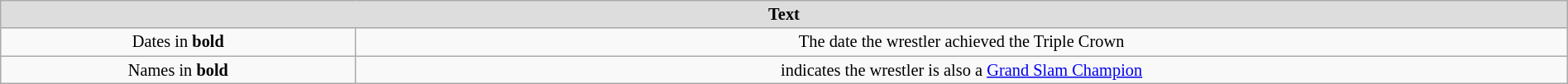<table class="wikitable" style="width:100%; font-size:85%; text-align:center;">
<tr>
<th style="background:#ddd;" colspan="2">Text</th>
</tr>
<tr>
<td>Dates in <strong>bold</strong></td>
<td>The date the wrestler achieved the Triple Crown</td>
</tr>
<tr>
<td>Names in <strong>bold</strong></td>
<td>indicates the wrestler is also a <a href='#'>Grand Slam Champion</a></td>
</tr>
</table>
